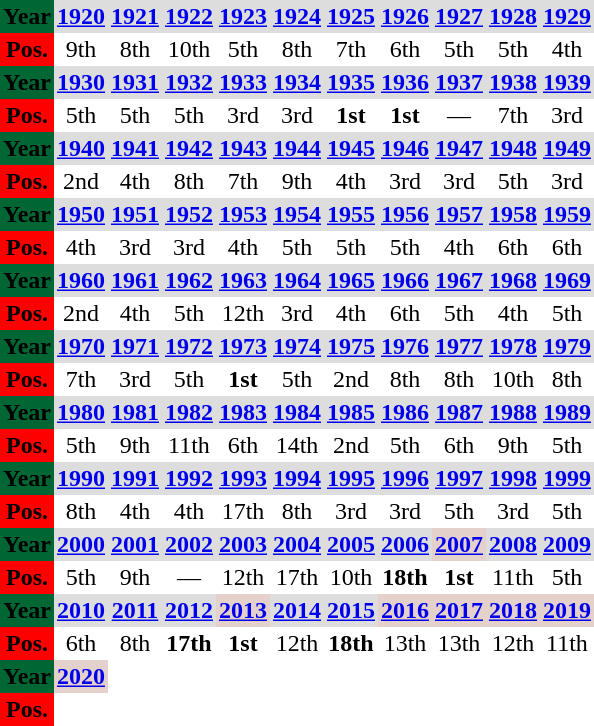<table class="toccolours" border="0" cellpadding="2" cellspacing="0" align="left" style="margin:0.5em;">
<tr>
<th align=center style="background-color: #006633;"><span>Year</span></th>
<th align=center style="background-color: #ddd;"><a href='#'>1920</a></th>
<th align=center style="background-color: #ddd;"><a href='#'>1921</a></th>
<th align=center style="background-color: #ddd;"><a href='#'>1922</a></th>
<th align=center style="background-color: #ddd;"><a href='#'>1923</a></th>
<th align=center style="background-color: #ddd;"><a href='#'>1924</a></th>
<th align=center style="background-color: #ddd;"><a href='#'>1925</a></th>
<th align=center style="background-color: #ddd;"><a href='#'>1926</a></th>
<th align=center style="background-color: #ddd;"><a href='#'>1927</a></th>
<th align=center style="background-color: #ddd;"><a href='#'>1928</a></th>
<th align=center style="background-color: #ddd;"><a href='#'>1929</a></th>
</tr>
<tr>
<th align="center" style="background-color: #FF0000;"><span>Pos.</span></th>
<td align="center">9th</td>
<td align="center">8th</td>
<td align="center">10th</td>
<td align="center">5th</td>
<td align="center">8th</td>
<td align="center">7th</td>
<td align="center">6th</td>
<td align="center">5th</td>
<td align="center">5th</td>
<td align="center">4th</td>
</tr>
<tr>
<th align=center style="background-color: #006633;"><span>Year</span></th>
<th align=center style="background-color: #ddd;"><a href='#'>1930</a></th>
<th align=center style="background-color: #ddd;"><a href='#'>1931</a></th>
<th align=center style="background-color: #ddd;"><a href='#'>1932</a></th>
<th align=center style="background-color: #ddd;"><a href='#'>1933</a></th>
<th align=center style="background-color: #ddd;"><a href='#'>1934</a></th>
<th align=center style="background-color: #ddd;"><a href='#'>1935</a></th>
<th align=center style="background-color: #ddd;"><a href='#'>1936</a></th>
<th align=center style="background-color: #ddd;"><a href='#'>1937</a></th>
<th align=center style="background-color: #ddd;"><a href='#'>1938</a></th>
<th align=center style="background-color: #ddd;"><a href='#'>1939</a></th>
</tr>
<tr>
<th align="center" style="background-color: #FF0000;"><span>Pos.</span></th>
<td align="center">5th</td>
<td align="center">5th</td>
<td align="center">5th</td>
<td align="center">3rd</td>
<td align="center">3rd</td>
<td align="center"><strong>1st</strong></td>
<td align="center"><strong>1st</strong></td>
<td align="center">—</td>
<td align="center">7th</td>
<td align="center">3rd</td>
</tr>
<tr>
<th align=center style="background-color: #006633;"><span>Year</span></th>
<th align=center style="background-color: #ddd;"><a href='#'>1940</a></th>
<th align=center style="background-color: #ddd;"><a href='#'>1941</a></th>
<th align=center style="background-color: #ddd;"><a href='#'>1942</a></th>
<th align=center style="background-color: #ddd;"><a href='#'>1943</a></th>
<th align=center style="background-color: #ddd;"><a href='#'>1944</a></th>
<th align=center style="background-color: #ddd;"><a href='#'>1945</a></th>
<th align=center style="background-color: #ddd;"><a href='#'>1946</a></th>
<th align=center style="background-color: #ddd;"><a href='#'>1947</a></th>
<th align=center style="background-color: #ddd;"><a href='#'>1948</a></th>
<th align=center style="background-color: #ddd;"><a href='#'>1949</a></th>
</tr>
<tr>
<th align="center" style="background-color: #FF0000;"><span>Pos.</span></th>
<td align="center">2nd</td>
<td align="center">4th</td>
<td align="center">8th</td>
<td align="center">7th</td>
<td align="center">9th</td>
<td align="center">4th</td>
<td align="center">3rd</td>
<td align="center">3rd</td>
<td align="center">5th</td>
<td align="center">3rd</td>
</tr>
<tr>
<th align=center style="background-color: #006633;"><span>Year</span></th>
<th align=center style="background-color: #ddd;"><a href='#'>1950</a></th>
<th align=center style="background-color: #ddd;"><a href='#'>1951</a></th>
<th align=center style="background-color: #ddd;"><a href='#'>1952</a></th>
<th align=center style="background-color: #ddd;"><a href='#'>1953</a></th>
<th align=center style="background-color: #ddd;"><a href='#'>1954</a></th>
<th align=center style="background-color: #ddd;"><a href='#'>1955</a></th>
<th align=center style="background-color: #ddd;"><a href='#'>1956</a></th>
<th align=center style="background-color: #ddd;"><a href='#'>1957</a></th>
<th align=center style="background-color: #ddd;"><a href='#'>1958</a></th>
<th align=center style="background-color: #ddd;"><a href='#'>1959</a></th>
</tr>
<tr>
<th align="center" style="background-color: #FF0000;"><span>Pos.</span></th>
<td align="center">4th</td>
<td align="center">3rd</td>
<td align="center">3rd</td>
<td align="center">4th</td>
<td align="center">5th</td>
<td align="center">5th</td>
<td align="center">5th</td>
<td align="center">4th</td>
<td align="center">6th</td>
<td align="center">6th</td>
</tr>
<tr>
<th align=center style="background-color: #006633;"><span>Year</span></th>
<th align=center style="background-color: #ddd;"><a href='#'>1960</a></th>
<th align=center style="background-color: #ddd;"><a href='#'>1961</a></th>
<th align=center style="background-color: #ddd;"><a href='#'>1962</a></th>
<th align=center style="background-color: #ddd;"><a href='#'>1963</a></th>
<th align=center style="background-color: #ddd;"><a href='#'>1964</a></th>
<th align=center style="background-color: #ddd;"><a href='#'>1965</a></th>
<th align=center style="background-color: #ddd;"><a href='#'>1966</a></th>
<th align=center style="background-color: #ddd;"><a href='#'>1967</a></th>
<th align=center style="background-color: #ddd;"><a href='#'>1968</a></th>
<th align=center style="background-color: #ddd;"><a href='#'>1969</a></th>
</tr>
<tr>
<th align="center" style="background-color: #FF0000;"><span>Pos.</span></th>
<td align="center">2nd</td>
<td align="center">4th</td>
<td align="center">5th</td>
<td align="center">12th</td>
<td align="center">3rd</td>
<td align="center">4th</td>
<td align="center">6th</td>
<td align="center">5th</td>
<td align="center">4th</td>
<td align="center">5th</td>
</tr>
<tr>
<th align=center style="background-color: #006633;"><span>Year</span></th>
<th align=center style="background-color: #ddd;"><a href='#'>1970</a></th>
<th align=center style="background-color: #ddd;"><a href='#'>1971</a></th>
<th align=center style="background-color: #ddd;"><a href='#'>1972</a></th>
<th align=center style="background-color: #ddd;"><a href='#'>1973</a></th>
<th align=center style="background-color: #ddd;"><a href='#'>1974</a></th>
<th align=center style="background-color: #ddd;"><a href='#'>1975</a></th>
<th align=center style="background-color: #ddd;"><a href='#'>1976</a></th>
<th align=center style="background-color: #ddd;"><a href='#'>1977</a></th>
<th align=center style="background-color: #ddd;"><a href='#'>1978</a></th>
<th align=center style="background-color: #ddd;"><a href='#'>1979</a></th>
</tr>
<tr>
<th align="center" style="background-color: #FF0000;"><span>Pos.</span></th>
<td align="center">7th</td>
<td align="center">3rd</td>
<td align="center">5th</td>
<td align="center"><strong>1st</strong></td>
<td align="center">5th</td>
<td align="center">2nd</td>
<td align="center">8th</td>
<td align="center">8th</td>
<td align="center">10th</td>
<td align="center">8th</td>
</tr>
<tr>
<th align=center style="background-color: #006633;"><span>Year</span></th>
<th align=center style="background-color: #ddd;"><a href='#'>1980</a></th>
<th align=center style="background-color: #ddd;"><a href='#'>1981</a></th>
<th align=center style="background-color: #ddd;"><a href='#'>1982</a></th>
<th align=center style="background-color: #ddd;"><a href='#'>1983</a></th>
<th align=center style="background-color: #ddd;"><a href='#'>1984</a></th>
<th align=center style="background-color: #ddd;"><a href='#'>1985</a></th>
<th align=center style="background-color: #ddd;"><a href='#'>1986</a></th>
<th align=center style="background-color: #ddd;"><a href='#'>1987</a></th>
<th align=center style="background-color: #ddd;"><a href='#'>1988</a></th>
<th align=center style="background-color: #ddd;"><a href='#'>1989</a></th>
</tr>
<tr>
<th align="center" style="background-color: #FF0000;"><span>Pos.</span></th>
<td align="center">5th</td>
<td align="center">9th</td>
<td align="center">11th</td>
<td align="center">6th</td>
<td align="center">14th</td>
<td align="center">2nd</td>
<td align="center">5th</td>
<td align="center">6th</td>
<td align="center">9th</td>
<td align="center">5th</td>
</tr>
<tr>
<th align=center style="background-color: #006633;"><span>Year</span></th>
<th align=center style="background-color: #ddd;"><a href='#'>1990</a></th>
<th align=center style="background-color: #ddd;"><a href='#'>1991</a></th>
<th align=center style="background-color: #ddd;"><a href='#'>1992</a></th>
<th align=center style="background-color: #ddd;"><a href='#'>1993</a></th>
<th align=center style="background-color: #ddd;"><a href='#'>1994</a></th>
<th align=center style="background-color: #ddd;"><a href='#'>1995</a></th>
<th align=center style="background-color: #ddd;"><a href='#'>1996</a></th>
<th align=center style="background-color: #ddd;"><a href='#'>1997</a></th>
<th align=center style="background-color: #ddd;"><a href='#'>1998</a></th>
<th align=center style="background-color: #ddd;"><a href='#'>1999</a></th>
</tr>
<tr>
<th align="center" style="background-color: #FF0000;"><span>Pos.</span></th>
<td align="center">8th</td>
<td align="center">4th</td>
<td align="center">4th</td>
<td align="center">17th</td>
<td align="center">8th</td>
<td align="center">3rd</td>
<td align="center">3rd</td>
<td align="center">5th</td>
<td align="center">3rd</td>
<td align="center">5th</td>
</tr>
<tr>
<th align=center style="background-color: #006633;"><span>Year</span></th>
<th align=center style="background-color: #ddd;"><a href='#'>2000</a></th>
<th align=center style="background-color: #ddd;"><a href='#'>2001</a></th>
<th align=center style="background-color: #ddd;"><a href='#'>2002</a></th>
<th align=center style="background-color: #ddd;"><a href='#'>2003</a></th>
<th align=center style="background-color: #ddd;"><a href='#'>2004</a></th>
<th align=center style="background-color: #ddd;"><a href='#'>2005</a></th>
<th align=center style="background-color: #ddd;"><a href='#'>2006</a></th>
<th align=center style="background-color: #e5d1cb;"><a href='#'>2007</a></th>
<th align=center style="background-color: #ddd;"><a href='#'>2008</a></th>
<th align=center style="background-color: #ddd;"><a href='#'>2009</a></th>
</tr>
<tr>
<th align="center" style="background-color: #FF0000;"><span>Pos.</span></th>
<td align="center">5th</td>
<td align="center">9th</td>
<td align="center">—</td>
<td align="center">12th</td>
<td align="center">17th</td>
<td align="center">10th</td>
<td align="center"> <span><strong>18th</strong></span></td>
<td align="center"> <span><strong>1st</strong></span></td>
<td align="center">11th</td>
<td align="center">5th</td>
</tr>
<tr>
<th align=center style="background-color: #006633;"><span>Year</span></th>
<th align=center style="background-color: #ddd;"><a href='#'>2010</a></th>
<th align=center style="background-color: #ddd;"><a href='#'>2011</a></th>
<th align=center style="background-color: #ddd;"><a href='#'>2012</a></th>
<th align=center style="background-color: #e5d1cb;"><a href='#'>2013</a></th>
<th align=center style="background-color: #ddd;"><a href='#'>2014</a></th>
<th align=center style="background-color: #ddd;"><a href='#'>2015</a></th>
<th align=center style="background-color: #e5d1cb;"><a href='#'>2016</a></th>
<th align=center style="background-color: #e5d1cb;"><a href='#'>2017</a></th>
<th align=center style="background-color: #e5d1cb;"><a href='#'>2018</a></th>
<th align=center style="background-color: #e5d1cb;"><a href='#'>2019</a></th>
</tr>
<tr>
<th align="center" style="background-color: #FF0000;"><span>Pos.</span></th>
<td align="center">6th</td>
<td align="center">8th</td>
<td align="center"> <span><strong>17th</strong></span></td>
<td align="center"> <span><strong>1st</strong></span></td>
<td align="center">12th</td>
<td align="center"> <span><strong>18th</strong></span></td>
<td align="center">13th</td>
<td align="center">13th</td>
<td align="center">12th</td>
<td align="center">11th</td>
</tr>
<tr>
<th align=center style="background-color: #006633;"><span>Year</span></th>
<th align=center style="background-color: #e5d1cb;"><a href='#'>2020</a></th>
</tr>
<tr>
<th align="center" style="background-color: #FF0000;"><span>Pos.</span></th>
<td align="center"></td>
</tr>
</table>
